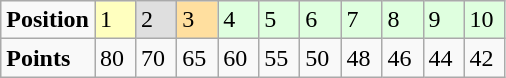<table class="wikitable">
<tr>
<td><strong>Position</strong></td>
<td width=20 bgcolor="#ffffbf">1</td>
<td width=20 bgcolor="#dfdfdf">2</td>
<td width=20 bgcolor="#ffdf9f">3</td>
<td width=20 bgcolor="#dfffdf">4</td>
<td width=20 bgcolor="#dfffdf">5</td>
<td width=20 bgcolor="#dfffdf">6</td>
<td width=20 bgcolor="#dfffdf">7</td>
<td width=20 bgcolor="#dfffdf">8</td>
<td width=20 bgcolor="#dfffdf">9</td>
<td width=20 bgcolor="#dfffdf">10</td>
</tr>
<tr>
<td><strong>Points</strong></td>
<td>80</td>
<td>70</td>
<td>65</td>
<td>60</td>
<td>55</td>
<td>50</td>
<td>48</td>
<td>46</td>
<td>44</td>
<td>42</td>
</tr>
</table>
